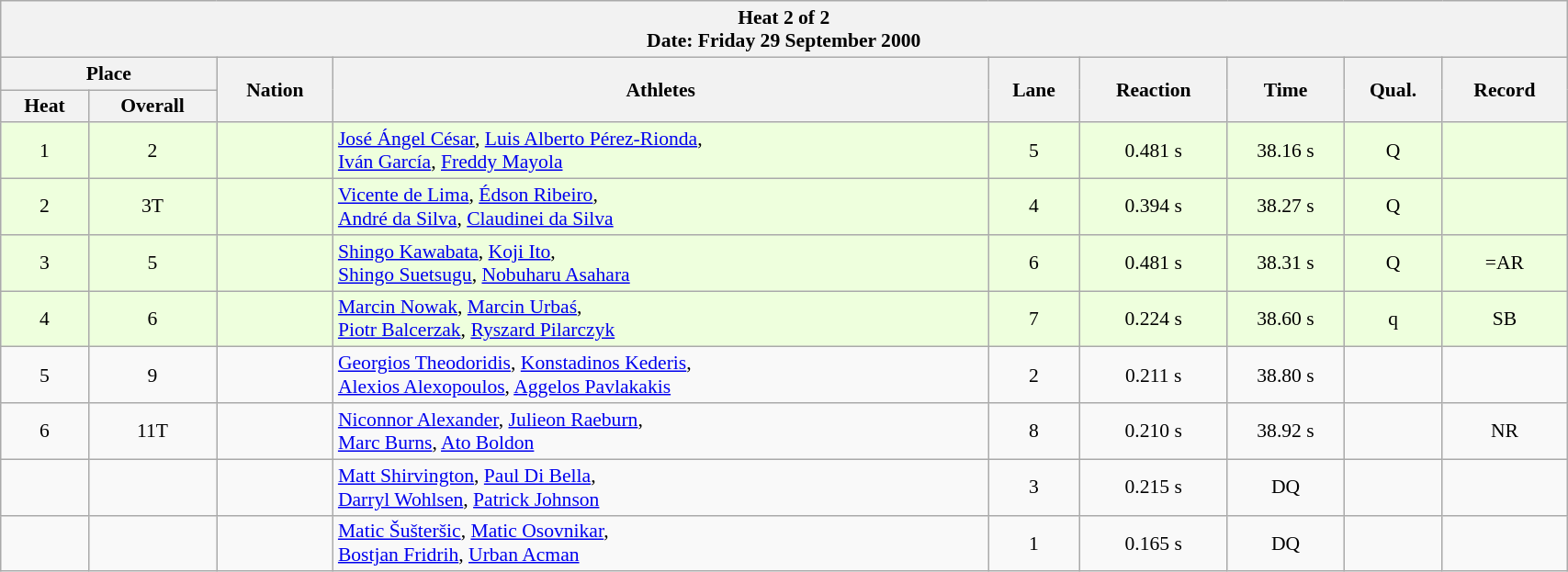<table class="wikitable sortable" style="font-size:90%" width="90%">
<tr>
<th colspan=9>Heat 2 of 2 <br> Date: Friday 29 September 2000</th>
</tr>
<tr>
<th colspan=2>Place</th>
<th rowspan=2>Nation</th>
<th rowspan=2>Athletes</th>
<th rowspan=2>Lane</th>
<th rowspan=2>Reaction</th>
<th rowspan=2>Time</th>
<th rowspan=2>Qual.</th>
<th rowspan=2>Record</th>
</tr>
<tr>
<th>Heat</th>
<th>Overall</th>
</tr>
<tr bgcolor = "eeffdd">
<td align="center">1</td>
<td align="center">2</td>
<td align="left"></td>
<td align="left"><a href='#'>José Ángel César</a>, <a href='#'>Luis Alberto Pérez-Rionda</a>, <br> <a href='#'>Iván García</a>, <a href='#'>Freddy Mayola</a></td>
<td align="center">5</td>
<td align="center">0.481 s</td>
<td align="center">38.16 s</td>
<td align="center">Q</td>
<td align="center"></td>
</tr>
<tr bgcolor = "eeffdd">
<td align="center">2</td>
<td align="center">3T</td>
<td align="left"></td>
<td align="left"><a href='#'>Vicente de Lima</a>, <a href='#'>Édson Ribeiro</a>, <br> <a href='#'>André da Silva</a>, <a href='#'>Claudinei da Silva</a></td>
<td align="center">4</td>
<td align="center">0.394 s</td>
<td align="center">38.27 s</td>
<td align="center">Q</td>
<td align="center"></td>
</tr>
<tr bgcolor = "eeffdd">
<td align="center">3</td>
<td align="center">5</td>
<td align="left"></td>
<td align="left"><a href='#'>Shingo Kawabata</a>, <a href='#'>Koji Ito</a>, <br> <a href='#'>Shingo Suetsugu</a>, <a href='#'>Nobuharu Asahara</a></td>
<td align="center">6</td>
<td align="center">0.481 s</td>
<td align="center">38.31 s</td>
<td align="center">Q</td>
<td align="center">=AR</td>
</tr>
<tr bgcolor = "eeffdd">
<td align="center">4</td>
<td align="center">6</td>
<td align="left"></td>
<td align="left"><a href='#'>Marcin Nowak</a>, <a href='#'>Marcin Urbaś</a>, <br> <a href='#'>Piotr Balcerzak</a>, <a href='#'>Ryszard Pilarczyk</a></td>
<td align="center">7</td>
<td align="center">0.224 s</td>
<td align="center">38.60 s</td>
<td align="center">q</td>
<td align="center">SB</td>
</tr>
<tr>
<td align="center">5</td>
<td align="center">9</td>
<td align="left"></td>
<td align="left"><a href='#'>Georgios Theodoridis</a>, <a href='#'>Konstadinos Kederis</a>,<br> <a href='#'>Alexios Alexopoulos</a>, <a href='#'>Aggelos Pavlakakis</a></td>
<td align="center">2</td>
<td align="center">0.211 s</td>
<td align="center">38.80 s</td>
<td align="center"></td>
<td align="center"></td>
</tr>
<tr>
<td align="center">6</td>
<td align="center">11T</td>
<td align="left"></td>
<td align="left"><a href='#'>Niconnor Alexander</a>, <a href='#'>Julieon Raeburn</a>, <br> <a href='#'>Marc Burns</a>, <a href='#'>Ato Boldon</a></td>
<td align="center">8</td>
<td align="center">0.210 s</td>
<td align="center">38.92 s</td>
<td align="center"></td>
<td align="center">NR</td>
</tr>
<tr>
<td align="center"></td>
<td align="center"></td>
<td align="left"></td>
<td align="left"><a href='#'>Matt Shirvington</a>, <a href='#'>Paul Di Bella</a>, <br> <a href='#'>Darryl Wohlsen</a>, <a href='#'>Patrick Johnson</a></td>
<td align="center">3</td>
<td align="center">0.215 s</td>
<td align="center">DQ</td>
<td align="center"></td>
<td align="center"></td>
</tr>
<tr>
<td align="center"></td>
<td align="center"></td>
<td align="left"></td>
<td align="left"><a href='#'>Matic Šušteršic</a>, <a href='#'>Matic Osovnikar</a>, <br> <a href='#'>Bostjan Fridrih</a>, <a href='#'>Urban Acman</a></td>
<td align="center">1</td>
<td align="center">0.165 s</td>
<td align="center">DQ</td>
<td align="center"></td>
<td align="center"></td>
</tr>
</table>
